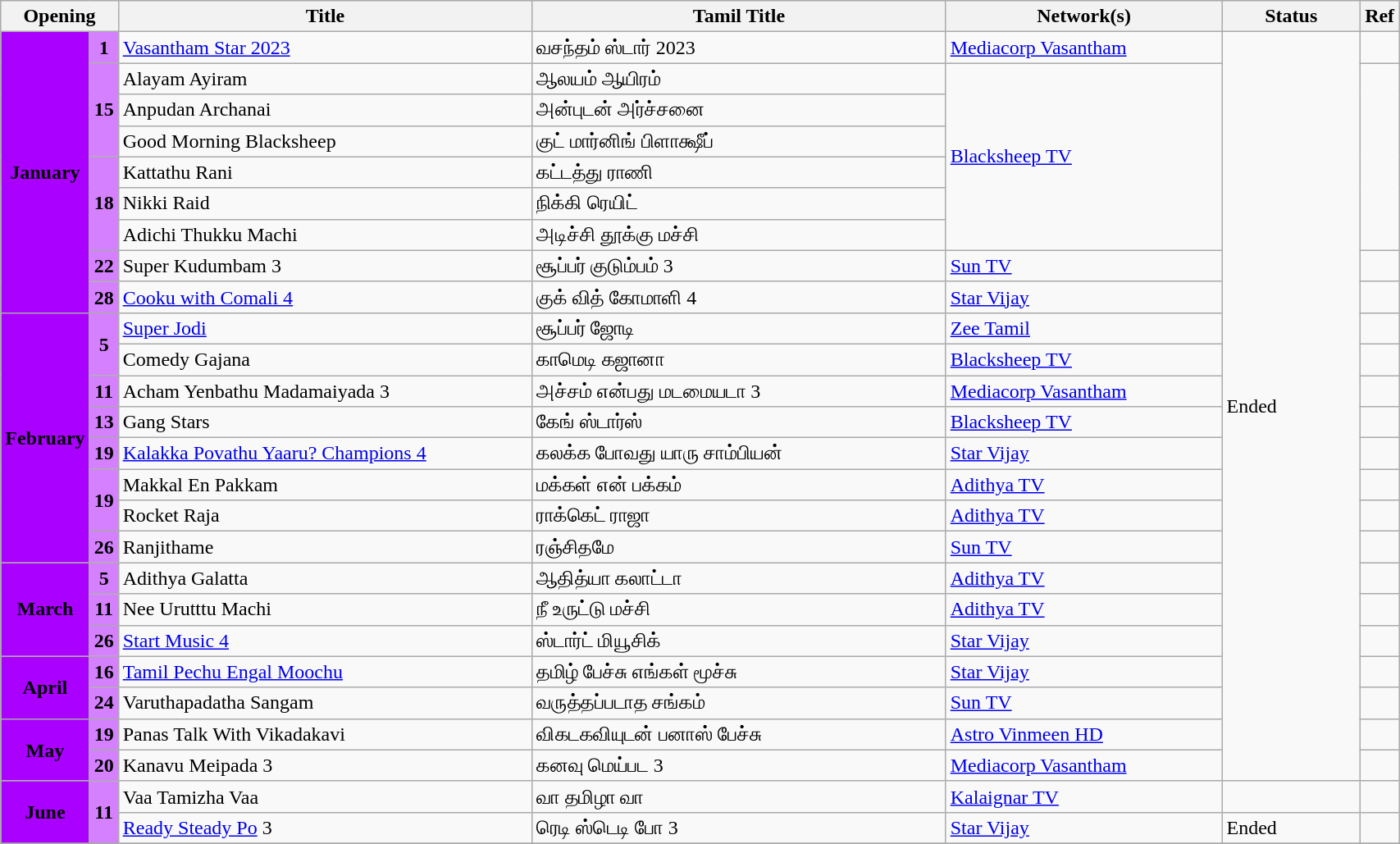<table class="wikitable" width="90%">
<tr>
<th colspan="2">Opening</th>
<th style="width:30%;">Title</th>
<th style="width:30%;">Tamil Title</th>
<th style="width:20%;">Network(s)</th>
<th style="width:10%;">Status</th>
<th>Ref</th>
</tr>
<tr>
<td rowspan="9" style="text-align:center; background:#a0f; textcolor:#d580ff;"><strong>January</strong></td>
<td rowspan="1" style="text-align:center; background:#d580ff"><strong>1</strong></td>
<td><a href='#'>Vasantham Star 2023</a></td>
<td>வசந்தம் ஸ்டார் 2023</td>
<td><a href='#'>Mediacorp Vasantham</a></td>
<td rowspan="24">Ended</td>
<td></td>
</tr>
<tr>
<td rowspan="3" style="text-align:center; background:#d580ff"><strong>15</strong></td>
<td>Alayam Ayiram</td>
<td>ஆலயம் ஆயிரம்</td>
<td rowspan="6"><a href='#'>Blacksheep TV</a></td>
</tr>
<tr>
<td>Anpudan Archanai</td>
<td>அன்புடன் அர்ச்சனை</td>
</tr>
<tr>
<td>Good Morning Blacksheep</td>
<td>குட் மார்னிங் பிளாக்ஷீப்</td>
</tr>
<tr>
<td rowspan="3" style="text-align:center; background:#d580ff"><strong>18</strong></td>
<td>Kattathu Rani</td>
<td>கட்டத்து ராணி</td>
</tr>
<tr>
<td>Nikki Raid</td>
<td>நிக்கி ரெயிட்</td>
</tr>
<tr>
<td>Adichi Thukku Machi</td>
<td>அடிச்சி தூக்கு மச்சி</td>
</tr>
<tr>
<td rowspan="1" style="text-align:center; background:#d580ff"><strong>22</strong></td>
<td>Super Kudumbam 3</td>
<td>சூப்பர் குடும்பம் 3</td>
<td><a href='#'>Sun TV</a></td>
<td></td>
</tr>
<tr>
<td rowspan="1" style="text-align:center; background:#d580ff"><strong>28</strong></td>
<td><a href='#'>Cooku with Comali 4</a></td>
<td>குக் வித் கோமாளி 4</td>
<td><a href='#'>Star Vijay</a></td>
<td></td>
</tr>
<tr>
<td rowspan="8" style="text-align:center; background:#a0f; textcolor:#d580ff;"><strong>February</strong></td>
<td rowspan="2" style="text-align:center; background:#d580ff"><strong>5</strong></td>
<td><a href='#'>Super Jodi</a></td>
<td>சூப்பர் ஜோடி</td>
<td><a href='#'>Zee Tamil</a></td>
<td></td>
</tr>
<tr>
<td>Comedy Gajana</td>
<td>காமெடி கஜானா</td>
<td><a href='#'>Blacksheep TV</a></td>
<td></td>
</tr>
<tr>
<td style="text-align:center; background:#d580ff"><strong>11</strong></td>
<td>Acham Yenbathu Madamaiyada 3</td>
<td>அச்சம் என்பது மடமையடா 3</td>
<td><a href='#'>Mediacorp Vasantham</a></td>
<td></td>
</tr>
<tr>
<td style="text-align:center; background:#d580ff"><strong>13</strong></td>
<td>Gang Stars</td>
<td>கேங் ஸ்டார்ஸ்</td>
<td><a href='#'>Blacksheep TV</a></td>
<td></td>
</tr>
<tr>
<td style="text-align:center; background:#d580ff"><strong>19</strong></td>
<td><a href='#'>Kalakka Povathu Yaaru? Champions 4</a></td>
<td>கலக்க போவது யாரு சாம்பியன்</td>
<td><a href='#'>Star Vijay</a></td>
<td></td>
</tr>
<tr>
<td rowspan="2"  style="text-align:center; background:#d580ff"><strong>19</strong></td>
<td>Makkal En Pakkam</td>
<td>மக்கள் என் பக்கம்</td>
<td><a href='#'>Adithya TV</a></td>
<td></td>
</tr>
<tr>
<td>Rocket Raja</td>
<td>ராக்கெட் ராஜா</td>
<td><a href='#'>Adithya TV</a></td>
<td></td>
</tr>
<tr>
<td style="text-align:center; background:#d580ff"><strong>26</strong></td>
<td>Ranjithame</td>
<td>ரஞ்சிதமே</td>
<td><a href='#'>Sun TV</a></td>
<td></td>
</tr>
<tr>
<td rowspan="3" style="text-align:center; background:#a0f; textcolor:#d580ff;"><strong>March</strong></td>
<td style="text-align:center; background:#d580ff"><strong>5</strong></td>
<td>Adithya Galatta</td>
<td>ஆதித்யா கலாட்டா</td>
<td><a href='#'>Adithya TV</a></td>
<td></td>
</tr>
<tr>
<td style="text-align:center; background:#d580ff"><strong>11</strong></td>
<td>Nee Urutttu Machi</td>
<td>நீ உருட்டு மச்சி</td>
<td><a href='#'>Adithya TV</a></td>
<td></td>
</tr>
<tr>
<td rowspan="1" style="text-align:center; background:#d580ff"><strong>26</strong></td>
<td><a href='#'>Start Music 4</a></td>
<td>ஸ்டார்ட் மியூசிக்</td>
<td><a href='#'>Star Vijay</a></td>
<td></td>
</tr>
<tr>
<td rowspan="2" style="text-align:center; background:#a0f; textcolor:#d580ff;"><strong>April</strong></td>
<td rowspan="1" style="text-align:center; background:#d580ff"><strong>16</strong></td>
<td><a href='#'>Tamil Pechu Engal Moochu</a></td>
<td>தமிழ் பேச்சு எங்கள் மூச்சு</td>
<td><a href='#'>Star Vijay</a></td>
<td></td>
</tr>
<tr>
<td rowspan="1" style="text-align:center; background:#d580ff"><strong>24</strong></td>
<td>Varuthapadatha Sangam</td>
<td>வருத்தப்படாத சங்கம்</td>
<td><a href='#'>Sun TV</a></td>
<td></td>
</tr>
<tr>
<td rowspan="2" style="text-align:center; background:#a0f; textcolor:#d580ff;"><strong>May</strong></td>
<td rowspan="1" style="text-align:center; background:#d580ff"><strong>19</strong></td>
<td>Panas Talk With Vikadakavi</td>
<td>விகடகவியுடன் பனாஸ் பேச்சு</td>
<td><a href='#'>Astro Vinmeen HD</a></td>
<td></td>
</tr>
<tr>
<td rowspan="1" style="text-align:center; background:#d580ff"><strong>20</strong></td>
<td>Kanavu Meipada 3</td>
<td>கனவு மெய்பட 3</td>
<td><a href='#'>Mediacorp Vasantham</a></td>
<td></td>
</tr>
<tr>
<td rowspan="2" style="text-align:center; background:#a0f; textcolor:#d580ff;"><strong>June</strong></td>
<td rowspan="2" style="text-align:center; background:#d580ff"><strong>11</strong></td>
<td>Vaa Tamizha Vaa</td>
<td>வா தமிழா வா</td>
<td><a href='#'>Kalaignar TV</a></td>
<td></td>
<td></td>
</tr>
<tr>
<td><a href='#'>Ready Steady Po</a> 3</td>
<td>ரெடி ஸ்டெடி போ 3</td>
<td><a href='#'>Star Vijay</a></td>
<td>Ended</td>
<td></td>
</tr>
<tr>
</tr>
</table>
